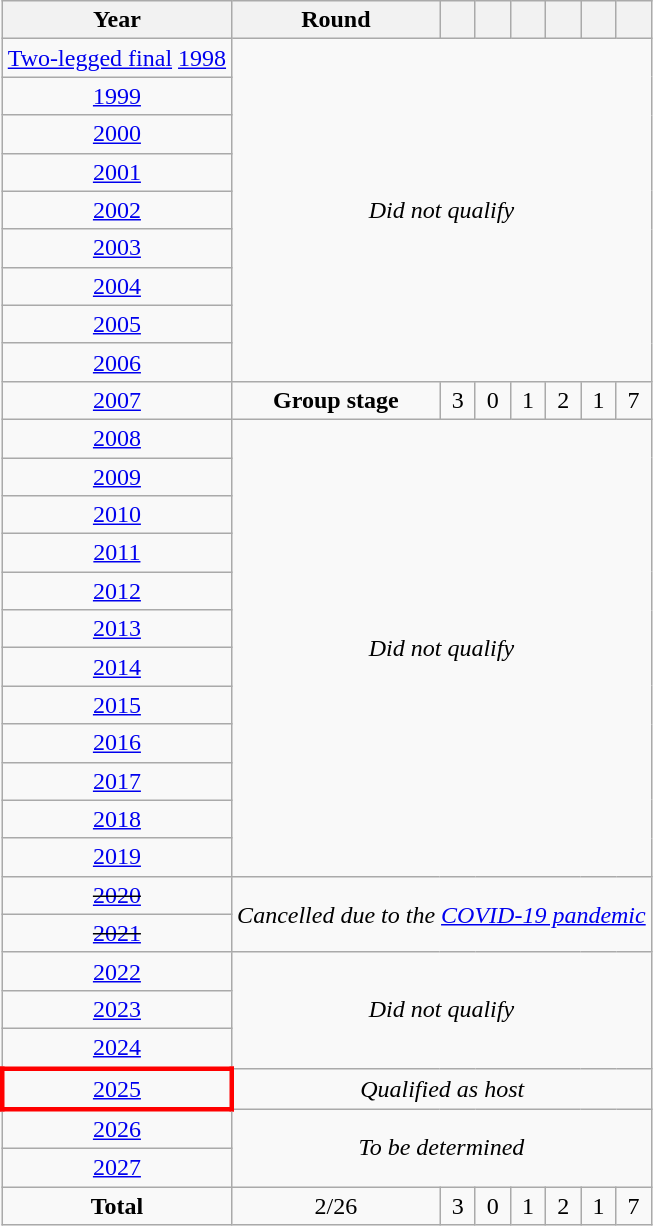<table class="wikitable" style="text-align: center;">
<tr>
<th>Year</th>
<th>Round</th>
<th></th>
<th></th>
<th></th>
<th></th>
<th></th>
<th></th>
</tr>
<tr>
<td><a href='#'>Two-legged final</a> <a href='#'>1998</a></td>
<td colspan=7 rowspan=9><em>Did not qualify</em></td>
</tr>
<tr>
<td> <a href='#'>1999</a></td>
</tr>
<tr>
<td> <a href='#'>2000</a></td>
</tr>
<tr>
<td> <a href='#'>2001</a></td>
</tr>
<tr>
<td> <a href='#'>2002</a></td>
</tr>
<tr>
<td> <a href='#'>2003</a></td>
</tr>
<tr>
<td> <a href='#'>2004</a></td>
</tr>
<tr>
<td> <a href='#'>2005</a></td>
</tr>
<tr>
<td> <a href='#'>2006</a></td>
</tr>
<tr>
<td> <a href='#'>2007</a></td>
<td><strong>Group stage</strong></td>
<td>3</td>
<td>0</td>
<td>1</td>
<td>2</td>
<td>1</td>
<td>7</td>
</tr>
<tr>
<td> <a href='#'>2008</a></td>
<td colspan=7 rowspan=12><em>Did not qualify</em></td>
</tr>
<tr>
<td> <a href='#'>2009</a></td>
</tr>
<tr>
<td> <a href='#'>2010</a></td>
</tr>
<tr>
<td> <a href='#'>2011</a></td>
</tr>
<tr>
<td> <a href='#'>2012</a></td>
</tr>
<tr>
<td> <a href='#'>2013</a></td>
</tr>
<tr>
<td> <a href='#'>2014</a></td>
</tr>
<tr>
<td> <a href='#'>2015</a></td>
</tr>
<tr>
<td> <a href='#'>2016</a></td>
</tr>
<tr>
<td> <a href='#'>2017</a></td>
</tr>
<tr>
<td> <a href='#'>2018</a></td>
</tr>
<tr>
<td> <a href='#'>2019</a></td>
</tr>
<tr>
<td> <s><a href='#'>2020</a></s></td>
<td colspan=7 rowspan=2><em>Cancelled due to the <a href='#'>COVID-19 pandemic</a></em></td>
</tr>
<tr>
<td> <s><a href='#'>2021</a></s></td>
</tr>
<tr>
<td> <a href='#'>2022</a></td>
<td colspan=7 rowspan=3><em>Did not qualify</em></td>
</tr>
<tr>
<td> <a href='#'>2023</a></td>
</tr>
<tr>
<td> <a href='#'>2024</a></td>
</tr>
<tr>
<td style="border: 3px solid red"> <a href='#'>2025</a></td>
<td colspan=8><em>Qualified as host</em></td>
</tr>
<tr>
<td> <a href='#'>2026</a></td>
<td colspan=8 rowspan=2><em>To be determined</em></td>
</tr>
<tr>
<td> <a href='#'>2027</a></td>
</tr>
<tr>
<td><strong>Total</strong></td>
<td>2/26</td>
<td>3</td>
<td>0</td>
<td>1</td>
<td>2</td>
<td>1</td>
<td>7</td>
</tr>
</table>
